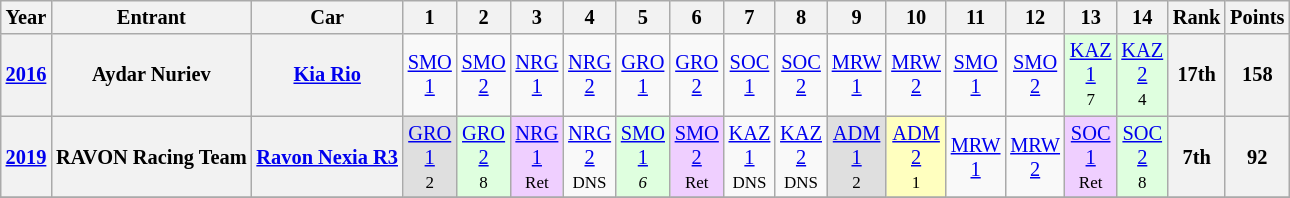<table class="wikitable" style="text-align:center; font-size:85%">
<tr valign="top">
<th>Year</th>
<th>Entrant</th>
<th>Car</th>
<th>1</th>
<th>2</th>
<th>3</th>
<th>4</th>
<th>5</th>
<th>6</th>
<th>7</th>
<th>8</th>
<th>9</th>
<th>10</th>
<th>11</th>
<th>12</th>
<th>13</th>
<th>14</th>
<th>Rank</th>
<th>Points</th>
</tr>
<tr>
<th><a href='#'>2016</a></th>
<th>Aydar Nuriev</th>
<th><a href='#'>Kia Rio</a></th>
<td><a href='#'>SMO<br>1</a><br></td>
<td><a href='#'>SMO<br>2</a><br></td>
<td><a href='#'>NRG<br>1</a><br></td>
<td><a href='#'>NRG<br>2</a><br></td>
<td><a href='#'>GRO<br>1</a><br></td>
<td><a href='#'>GRO<br>2</a><br></td>
<td><a href='#'>SOC<br>1</a><br><small></small></td>
<td><a href='#'>SOC<br>2</a><br><small></small></td>
<td><a href='#'>MRW<br>1</a><br><small></small></td>
<td><a href='#'>MRW<br>2</a><br><small></small></td>
<td><a href='#'>SMO<br>1</a><br></td>
<td><a href='#'>SMO<br>2</a><br></td>
<td style="background:#dfffdf;"><a href='#'>KAZ<br>1</a><br><small>7</small></td>
<td style="background:#dfffdf;"><a href='#'>KAZ<br>2</a><br><small>4</small></td>
<th style="background:#;">17th</th>
<th style="background:#;">158</th>
</tr>
<tr>
<th><a href='#'>2019</a></th>
<th>RAVON Racing Team</th>
<th><a href='#'>Ravon Nexia R3</a></th>
<td style="background:#dfdfdf;"><a href='#'>GRO<br>1</a><br><small>2</small></td>
<td style="background:#dfffdf;"><a href='#'>GRO<br>2</a><br><small>8</small></td>
<td style="background:#efcfff;"><a href='#'>NRG<br>1</a><br><small>Ret</small></td>
<td style="background:#;"><a href='#'>NRG<br>2</a><br><small>DNS</small></td>
<td style="background:#dfffdf;"><a href='#'>SMO<br>1</a><br><small><em>6</em></small></td>
<td style="background:#efcfff;"><a href='#'>SMO<br>2</a><br><small>Ret</small></td>
<td style="background:#;"><a href='#'>KAZ<br>1</a><br><small>DNS</small></td>
<td style="background:#;"><a href='#'>KAZ<br>2</a><br><small>DNS</small></td>
<td style="background:#dfdfdf;"><a href='#'>ADM<br>1</a><br><small>2</small></td>
<td style="background:#ffffbf;"><a href='#'>ADM<br>2</a><br><small>1</small></td>
<td style="background:#;"><a href='#'>MRW<br>1</a><br><small></small></td>
<td style="background:#;"><a href='#'>MRW<br>2</a><br><small></small></td>
<td style="background:#efcfff;"><a href='#'>SOC<br>1</a><br><small>Ret</small></td>
<td style="background:#dfffdf;"><a href='#'>SOC<br>2</a><br><small>8</small></td>
<th style="background:#;">7th</th>
<th style="background:#;">92</th>
</tr>
<tr>
</tr>
</table>
